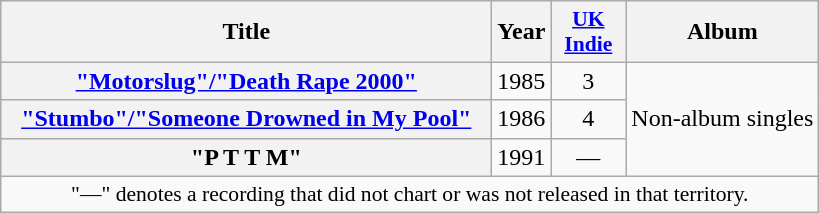<table class="wikitable plainrowheaders" style="text-align:center;">
<tr>
<th scope="col" rowspan="1" style="width:20em;">Title</th>
<th scope="col" rowspan="1">Year</th>
<th scope="col" rowspan="1" style="width:3em;font-size:90%;"><a href='#'>UK Indie</a><br></th>
<th scope="col" rowspan="1">Album</th>
</tr>
<tr>
<th scope="row"><a href='#'>"Motorslug"/"Death Rape 2000"</a></th>
<td>1985</td>
<td>3</td>
<td rowspan="3">Non-album singles</td>
</tr>
<tr>
<th scope="row"><a href='#'>"Stumbo"/"Someone Drowned in My Pool"</a></th>
<td>1986</td>
<td>4</td>
</tr>
<tr>
<th scope="row">"P T T M"</th>
<td>1991</td>
<td>—</td>
</tr>
<tr>
<td colspan="14" style="font-size:90%">"—" denotes a recording that did not chart or was not released in that territory.</td>
</tr>
</table>
